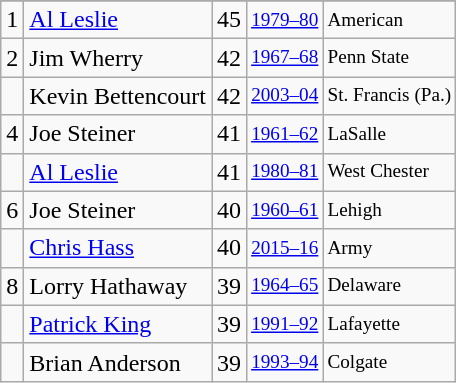<table class="wikitable">
<tr>
</tr>
<tr>
<td>1</td>
<td><a href='#'>Al Leslie</a></td>
<td>45</td>
<td style="font-size:80%;"><a href='#'>1979–80</a></td>
<td style="font-size:80%;">American</td>
</tr>
<tr>
<td>2</td>
<td>Jim Wherry</td>
<td>42</td>
<td style="font-size:80%;"><a href='#'>1967–68</a></td>
<td style="font-size:80%;">Penn State</td>
</tr>
<tr>
<td></td>
<td>Kevin Bettencourt</td>
<td>42</td>
<td style="font-size:80%;"><a href='#'>2003–04</a></td>
<td style="font-size:80%;">St. Francis (Pa.)</td>
</tr>
<tr>
<td>4</td>
<td>Joe Steiner</td>
<td>41</td>
<td style="font-size:80%;"><a href='#'>1961–62</a></td>
<td style="font-size:80%;">LaSalle</td>
</tr>
<tr>
<td></td>
<td><a href='#'>Al Leslie</a></td>
<td>41</td>
<td style="font-size:80%;"><a href='#'>1980–81</a></td>
<td style="font-size:80%;">West Chester</td>
</tr>
<tr>
<td>6</td>
<td>Joe Steiner</td>
<td>40</td>
<td style="font-size:80%;"><a href='#'>1960–61</a></td>
<td style="font-size:80%;">Lehigh</td>
</tr>
<tr>
<td></td>
<td><a href='#'>Chris Hass</a></td>
<td>40</td>
<td style="font-size:80%;"><a href='#'>2015–16</a></td>
<td style="font-size:80%;">Army</td>
</tr>
<tr>
<td>8</td>
<td>Lorry Hathaway</td>
<td>39</td>
<td style="font-size:80%;"><a href='#'>1964–65</a></td>
<td style="font-size:80%;">Delaware</td>
</tr>
<tr>
<td></td>
<td><a href='#'>Patrick King</a></td>
<td>39</td>
<td style="font-size:80%;"><a href='#'>1991–92</a></td>
<td style="font-size:80%;">Lafayette</td>
</tr>
<tr>
<td></td>
<td>Brian Anderson</td>
<td>39</td>
<td style="font-size:80%;"><a href='#'>1993–94</a></td>
<td style="font-size:80%;">Colgate</td>
</tr>
</table>
